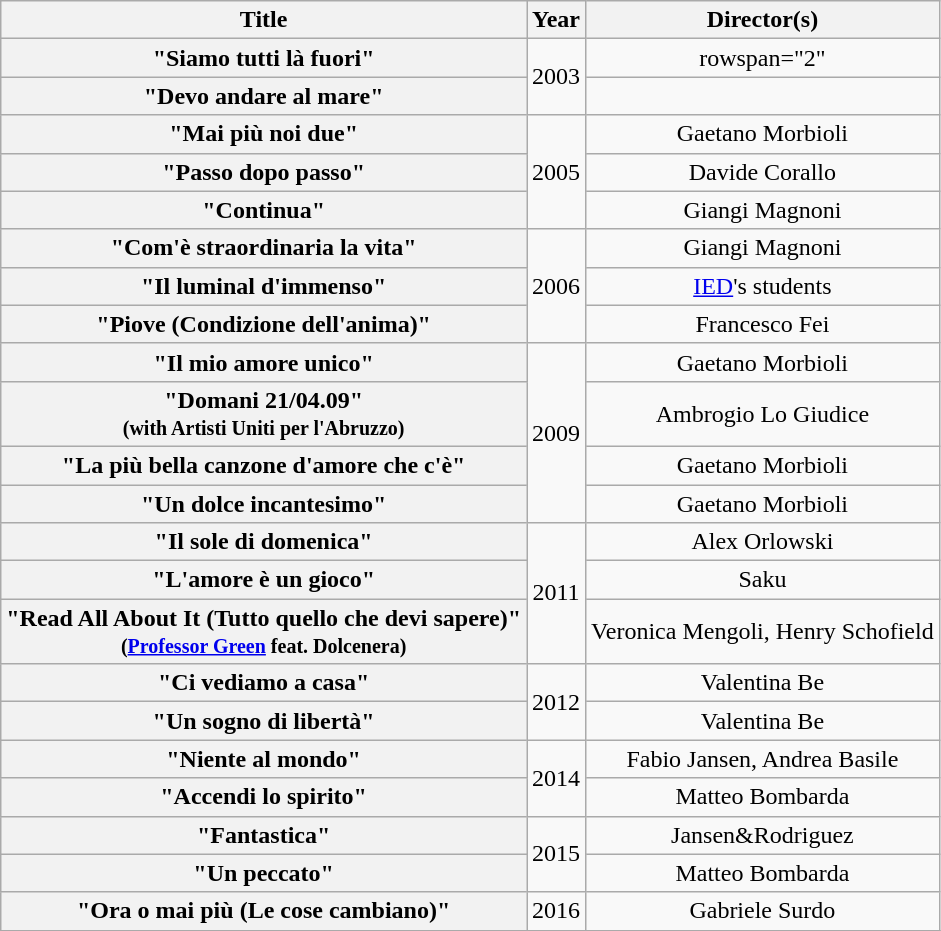<table class="wikitable plainrowheaders" style="text-align:center;">
<tr>
<th scope="col">Title</th>
<th scope="col">Year</th>
<th scope="col">Director(s)</th>
</tr>
<tr>
<th scope="row">"Siamo tutti là fuori"</th>
<td rowspan="2">2003</td>
<td>rowspan="2" </td>
</tr>
<tr>
<th scope="row">"Devo andare al mare"</th>
</tr>
<tr>
<th scope="row">"Mai più noi due"</th>
<td rowspan="3">2005</td>
<td>Gaetano Morbioli</td>
</tr>
<tr>
<th scope="row">"Passo dopo passo"</th>
<td>Davide Corallo</td>
</tr>
<tr>
<th scope="row">"Continua"</th>
<td>Giangi Magnoni</td>
</tr>
<tr>
<th scope="row">"Com'è straordinaria la vita"</th>
<td rowspan="3">2006</td>
<td>Giangi Magnoni</td>
</tr>
<tr>
<th scope="row">"Il luminal d'immenso"</th>
<td><a href='#'>IED</a>'s students</td>
</tr>
<tr>
<th scope="row">"Piove (Condizione dell'anima)"</th>
<td>Francesco Fei</td>
</tr>
<tr>
<th scope="row">"Il mio amore unico"</th>
<td rowspan="4">2009</td>
<td>Gaetano Morbioli</td>
</tr>
<tr>
<th scope="row">"Domani 21/04.09"<br><small>(with Artisti Uniti per l'Abruzzo)</small></th>
<td>Ambrogio Lo Giudice</td>
</tr>
<tr>
<th scope="row">"La più bella canzone d'amore che c'è"</th>
<td>Gaetano Morbioli</td>
</tr>
<tr>
<th scope="row">"Un dolce incantesimo"</th>
<td>Gaetano Morbioli</td>
</tr>
<tr>
<th scope="row">"Il sole di domenica"</th>
<td rowspan="3">2011</td>
<td>Alex Orlowski</td>
</tr>
<tr>
<th scope="row">"L'amore è un gioco"</th>
<td>Saku</td>
</tr>
<tr>
<th scope="row">"Read All About It (Tutto quello che devi sapere)"<br><small>(<a href='#'>Professor Green</a> feat. Dolcenera)</small></th>
<td>Veronica Mengoli, Henry Schofield</td>
</tr>
<tr>
<th scope="row">"Ci vediamo a casa"</th>
<td rowspan="2">2012</td>
<td>Valentina Be</td>
</tr>
<tr>
<th scope="row">"Un sogno di libertà"</th>
<td>Valentina Be</td>
</tr>
<tr>
<th scope="row">"Niente al mondo"</th>
<td rowspan="2">2014</td>
<td>Fabio Jansen, Andrea Basile</td>
</tr>
<tr>
<th scope="row">"Accendi lo spirito"</th>
<td>Matteo Bombarda</td>
</tr>
<tr>
<th scope="row">"Fantastica"</th>
<td rowspan="2">2015</td>
<td>Jansen&Rodriguez</td>
</tr>
<tr>
<th scope="row">"Un peccato"</th>
<td>Matteo Bombarda</td>
</tr>
<tr>
<th scope="row">"Ora o mai più (Le cose cambiano)"</th>
<td>2016</td>
<td>Gabriele Surdo</td>
</tr>
<tr>
</tr>
</table>
